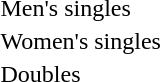<table>
<tr>
<td>Men's singles<br></td>
<td></td>
<td></td>
<td></td>
</tr>
<tr>
<td>Women's singles<br></td>
<td></td>
<td></td>
<td></td>
</tr>
<tr>
<td>Doubles<br></td>
<td></td>
<td></td>
<td></td>
</tr>
</table>
